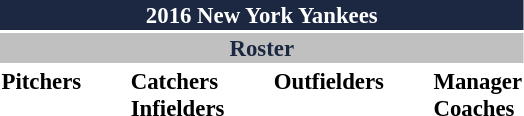<table class="toccolours" style="font-size: 95%;">
<tr>
<th colspan="10" style="background:#1c2841; color:white; text-align:center;">2016 New York Yankees</th>
</tr>
<tr>
<td colspan="10" style="background:silver; color:#1c2841; text-align:center;"><strong>Roster</strong></td>
</tr>
<tr>
<td valign="top"><strong>Pitchers</strong><br>



























</td>
<td style="width:25px;"></td>
<td valign="top"><strong>Catchers</strong><br>


<strong>Infielders</strong>












</td>
<td style="width:25px;"></td>
<td valign="top"><strong>Outfielders</strong><br>






</td>
<td style="width:25px;"></td>
<td valign="top"><strong>Manager</strong><br>
<strong>Coaches</strong>
 
 
 
 
 
 
 
 </td>
</tr>
</table>
